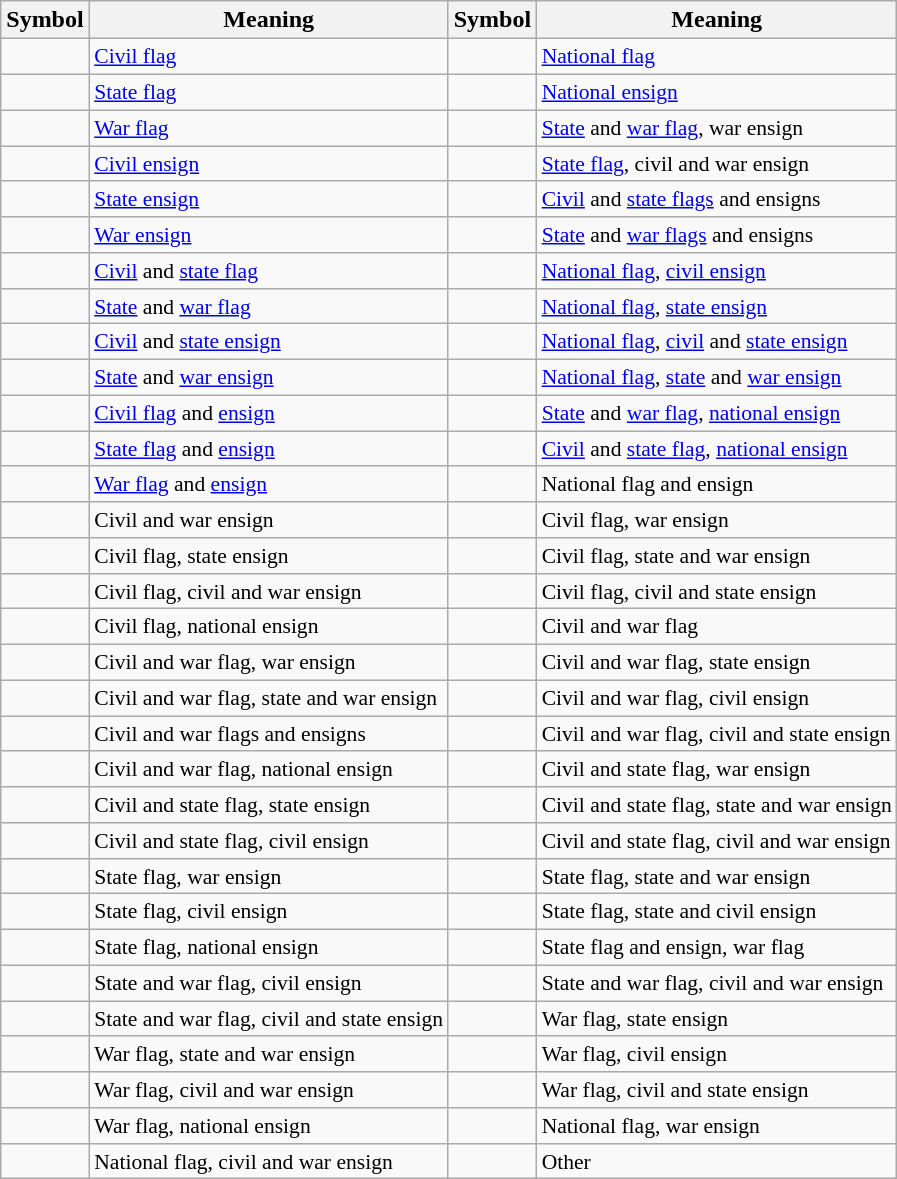<table class="wikitable">
<tr>
<th>Symbol</th>
<th>Meaning</th>
<th>Symbol</th>
<th>Meaning</th>
</tr>
<tr style="font-size: 90%">
<td style="text-align:center"></td>
<td><a href='#'>Civil flag</a></td>
<td style="text-align:center"></td>
<td><a href='#'>National flag</a></td>
</tr>
<tr style="font-size: 90%">
<td style="text-align:center"></td>
<td><a href='#'>State flag</a></td>
<td style="text-align:center"></td>
<td><a href='#'>National ensign</a></td>
</tr>
<tr style="font-size: 90%">
<td style="text-align:center"></td>
<td><a href='#'>War flag</a></td>
<td style="text-align:center"></td>
<td><a href='#'>State</a> and <a href='#'>war flag</a>, war ensign</td>
</tr>
<tr style="font-size: 90%">
<td style="text-align:center"></td>
<td><a href='#'>Civil ensign</a></td>
<td style="text-align:center"></td>
<td><a href='#'>State flag</a>, civil and war ensign</td>
</tr>
<tr style="font-size: 90%">
<td style="text-align:center"></td>
<td><a href='#'>State ensign</a></td>
<td style="text-align:center"></td>
<td><a href='#'>Civil</a> and <a href='#'>state flags</a> and ensigns</td>
</tr>
<tr style="font-size: 90%">
<td style="text-align:center"></td>
<td><a href='#'>War ensign</a></td>
<td style="text-align:center"></td>
<td><a href='#'>State</a> and <a href='#'>war flags</a> and ensigns</td>
</tr>
<tr style="font-size: 90%">
<td style="text-align:center"></td>
<td><a href='#'>Civil</a> and <a href='#'>state flag</a></td>
<td style="text-align:center"></td>
<td><a href='#'>National flag</a>, <a href='#'>civil ensign</a></td>
</tr>
<tr style="font-size: 90%">
<td style="text-align:center"></td>
<td><a href='#'>State</a> and <a href='#'>war flag</a></td>
<td style="text-align:center"></td>
<td><a href='#'>National flag</a>, <a href='#'>state ensign</a></td>
</tr>
<tr style="font-size: 90%">
<td style="text-align:center"></td>
<td><a href='#'>Civil</a> and <a href='#'>state ensign</a></td>
<td style="text-align:center"></td>
<td><a href='#'>National flag</a>, <a href='#'>civil</a> and <a href='#'>state ensign</a></td>
</tr>
<tr style="font-size: 90%">
<td style="text-align:center"></td>
<td><a href='#'>State</a> and <a href='#'>war ensign</a></td>
<td style="text-align:center"></td>
<td><a href='#'>National flag</a>, <a href='#'>state</a> and <a href='#'>war ensign</a></td>
</tr>
<tr style="font-size: 90%">
<td style="text-align:center"></td>
<td><a href='#'>Civil flag</a> and <a href='#'>ensign</a></td>
<td style="text-align:center"></td>
<td><a href='#'>State</a> and <a href='#'>war flag</a>, <a href='#'>national ensign</a></td>
</tr>
<tr style="font-size: 90%">
<td style="text-align:center"></td>
<td><a href='#'>State flag</a> and <a href='#'>ensign</a></td>
<td style="text-align:center"></td>
<td><a href='#'>Civil</a> and <a href='#'>state flag</a>, <a href='#'>national ensign</a></td>
</tr>
<tr style="font-size: 90%">
<td style="text-align:center"></td>
<td><a href='#'>War flag</a> and <a href='#'>ensign</a></td>
<td style="text-align:center"></td>
<td>National flag and ensign</td>
</tr>
<tr style="font-size: 90%">
<td style="text-align:center"></td>
<td>Civil and war ensign</td>
<td style="text-align:center"></td>
<td>Civil flag, war ensign</td>
</tr>
<tr style="font-size: 90%">
<td style="text-align:center"></td>
<td>Civil flag, state ensign</td>
<td style="text-align:center"></td>
<td>Civil flag, state and war ensign</td>
</tr>
<tr style="font-size: 90%">
<td style="text-align:center"></td>
<td>Civil flag, civil and war ensign</td>
<td style="text-align:center"></td>
<td>Civil flag, civil and state ensign</td>
</tr>
<tr style="font-size: 90%">
<td style="text-align:center"></td>
<td>Civil flag, national ensign</td>
<td style="text-align:center"></td>
<td>Civil and war flag</td>
</tr>
<tr style="font-size: 90%">
<td style="text-align:center"></td>
<td>Civil and war flag, war ensign</td>
<td style="text-align:center"></td>
<td>Civil and war flag, state ensign</td>
</tr>
<tr style="font-size: 90%">
<td style="text-align:center"></td>
<td>Civil and war flag, state and war ensign</td>
<td style="text-align:center"></td>
<td>Civil and war flag, civil ensign</td>
</tr>
<tr style="font-size: 90%">
<td style="text-align:center"></td>
<td>Civil and war flags and ensigns</td>
<td style="text-align:center"></td>
<td>Civil and war flag, civil and state ensign</td>
</tr>
<tr style="font-size: 90%">
<td style="text-align:center"></td>
<td>Civil and war flag, national ensign</td>
<td style="text-align:center"></td>
<td>Civil and state flag, war ensign</td>
</tr>
<tr style="font-size: 90%">
<td style="text-align:center"></td>
<td>Civil and state flag, state ensign</td>
<td style="text-align:center"></td>
<td>Civil and state flag, state and war ensign</td>
</tr>
<tr style="font-size: 90%">
<td style="text-align:center"></td>
<td>Civil and state flag, civil ensign</td>
<td style="text-align:center"></td>
<td>Civil and state flag, civil and war ensign</td>
</tr>
<tr style="font-size: 90%">
<td style="text-align:center"></td>
<td>State flag, war ensign</td>
<td style="text-align:center"></td>
<td>State flag, state and war ensign</td>
</tr>
<tr style="font-size: 90%">
<td style="text-align:center"></td>
<td>State flag, civil ensign</td>
<td style="text-align:center"></td>
<td>State flag, state and civil ensign</td>
</tr>
<tr style="font-size: 90%">
<td style="text-align:center"></td>
<td>State flag, national ensign</td>
<td style="text-align:center"></td>
<td>State flag and ensign, war flag</td>
</tr>
<tr style="font-size: 90%">
<td style="text-align:center"></td>
<td>State and war flag, civil ensign</td>
<td style="text-align:center"></td>
<td>State and war flag, civil and war ensign</td>
</tr>
<tr style="font-size: 90%">
<td style="text-align:center"></td>
<td>State and war flag, civil and state ensign</td>
<td style="text-align:center"></td>
<td>War flag, state ensign</td>
</tr>
<tr style="font-size: 90%">
<td style="text-align:center"></td>
<td>War flag, state and war ensign</td>
<td style="text-align:center"></td>
<td>War flag, civil ensign</td>
</tr>
<tr style="font-size: 90%">
<td style="text-align:center"></td>
<td>War flag, civil and war ensign</td>
<td style="text-align:center"></td>
<td>War flag, civil and state ensign</td>
</tr>
<tr style="font-size: 90%">
<td style="text-align:center"></td>
<td>War flag, national ensign</td>
<td style="text-align:center"></td>
<td>National flag, war ensign</td>
</tr>
<tr style="font-size: 90%">
<td style="text-align:center"></td>
<td>National flag, civil and war ensign</td>
<td style="text-align:center"></td>
<td>Other</td>
</tr>
</table>
